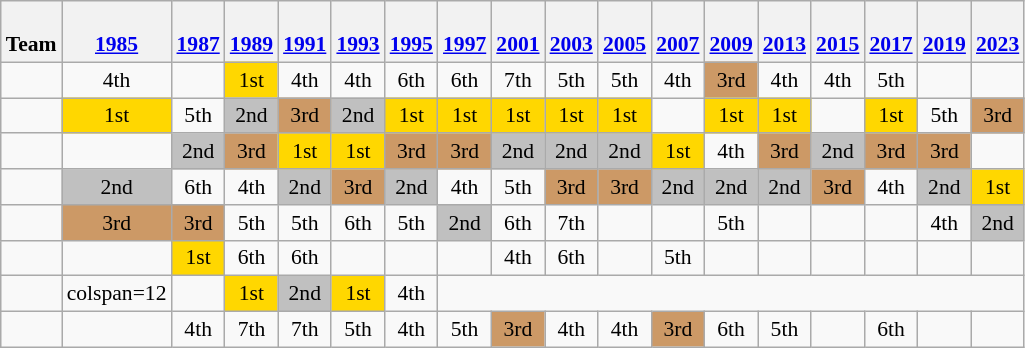<table class="wikitable" style="text-align:center; font-size:90%">
<tr valign=bottom>
<th>Team</th>
<th><br><a href='#'>1985</a></th>
<th><br><a href='#'>1987</a></th>
<th><br><a href='#'>1989</a></th>
<th><br><a href='#'>1991</a></th>
<th><br><a href='#'>1993</a></th>
<th><br><a href='#'>1995</a></th>
<th><br><a href='#'>1997</a></th>
<th><br><a href='#'>2001</a></th>
<th><br><a href='#'>2003</a></th>
<th><br><a href='#'>2005</a></th>
<th><br><a href='#'>2007</a></th>
<th><br><a href='#'>2009</a></th>
<th><br><a href='#'>2013</a></th>
<th><br><a href='#'>2015</a></th>
<th><br><a href='#'>2017</a></th>
<th><br><a href='#'>2019</a></th>
<th><br><a href='#'>2023</a></th>
</tr>
<tr>
<td align=left></td>
<td>4th</td>
<td></td>
<td bgcolor=gold>1st</td>
<td>4th</td>
<td>4th</td>
<td>6th</td>
<td>6th</td>
<td>7th</td>
<td>5th</td>
<td>5th</td>
<td>4th</td>
<td bgcolor=#cc9966>3rd</td>
<td>4th</td>
<td>4th</td>
<td>5th</td>
<td></td>
<td></td>
</tr>
<tr>
<td align=left></td>
<td bgcolor=gold>1st</td>
<td>5th</td>
<td bgcolor=silver>2nd</td>
<td bgcolor=#cc9966>3rd</td>
<td bgcolor=silver>2nd</td>
<td bgcolor=gold>1st</td>
<td bgcolor=gold>1st</td>
<td bgcolor=gold>1st</td>
<td bgcolor=gold>1st</td>
<td bgcolor=gold>1st</td>
<td></td>
<td bgcolor=gold>1st</td>
<td bgcolor=gold>1st</td>
<td></td>
<td bgcolor=gold>1st</td>
<td>5th</td>
<td bgcolor=#cc9966>3rd</td>
</tr>
<tr>
<td align=left></td>
<td></td>
<td bgcolor=silver>2nd</td>
<td bgcolor=#cc9966>3rd</td>
<td bgcolor=gold>1st</td>
<td bgcolor=gold>1st</td>
<td bgcolor=#cc9966>3rd</td>
<td bgcolor=#cc9966>3rd</td>
<td bgcolor=silver>2nd</td>
<td bgcolor=silver>2nd</td>
<td bgcolor=silver>2nd</td>
<td bgcolor=gold>1st</td>
<td>4th</td>
<td bgcolor=#cc9966>3rd</td>
<td bgcolor=silver>2nd</td>
<td bgcolor=#cc9966>3rd</td>
<td bgcolor=#cc9966>3rd</td>
<td></td>
</tr>
<tr>
<td align=left></td>
<td bgcolor=silver>2nd</td>
<td>6th</td>
<td>4th</td>
<td bgcolor=silver>2nd</td>
<td bgcolor=#cc9966>3rd</td>
<td bgcolor=silver>2nd</td>
<td>4th</td>
<td>5th</td>
<td bgcolor=#cc9966>3rd</td>
<td bgcolor=#cc9966>3rd</td>
<td bgcolor=silver>2nd</td>
<td bgcolor=silver>2nd</td>
<td bgcolor=silver>2nd</td>
<td bgcolor=#cc9966>3rd</td>
<td>4th</td>
<td bgcolor=silver>2nd</td>
<td bgcolor=gold>1st</td>
</tr>
<tr>
<td align=left></td>
<td bgcolor=#cc9966>3rd</td>
<td bgcolor=#cc9966>3rd</td>
<td>5th</td>
<td>5th</td>
<td>6th</td>
<td>5th</td>
<td bgcolor=silver>2nd</td>
<td>6th</td>
<td>7th</td>
<td></td>
<td></td>
<td>5th</td>
<td></td>
<td></td>
<td></td>
<td>4th</td>
<td bgcolor=silver>2nd</td>
</tr>
<tr>
<td align=left></td>
<td></td>
<td bgcolor=gold>1st</td>
<td>6th</td>
<td>6th</td>
<td></td>
<td></td>
<td></td>
<td>4th</td>
<td>6th</td>
<td></td>
<td>5th</td>
<td></td>
<td></td>
<td></td>
<td></td>
<td></td>
<td></td>
</tr>
<tr>
<td align=left></td>
<td>colspan=12 </td>
<td></td>
<td bgcolor=gold>1st</td>
<td bgcolor=silver>2nd</td>
<td bgcolor=gold>1st</td>
<td>4th</td>
</tr>
<tr>
<td align=left></td>
<td></td>
<td>4th</td>
<td>7th</td>
<td>7th</td>
<td>5th</td>
<td>4th</td>
<td>5th</td>
<td bgcolor=#cc9966>3rd</td>
<td>4th</td>
<td>4th</td>
<td bgcolor=#cc9966>3rd</td>
<td>6th</td>
<td>5th</td>
<td></td>
<td>6th</td>
<td></td>
<td></td>
</tr>
</table>
